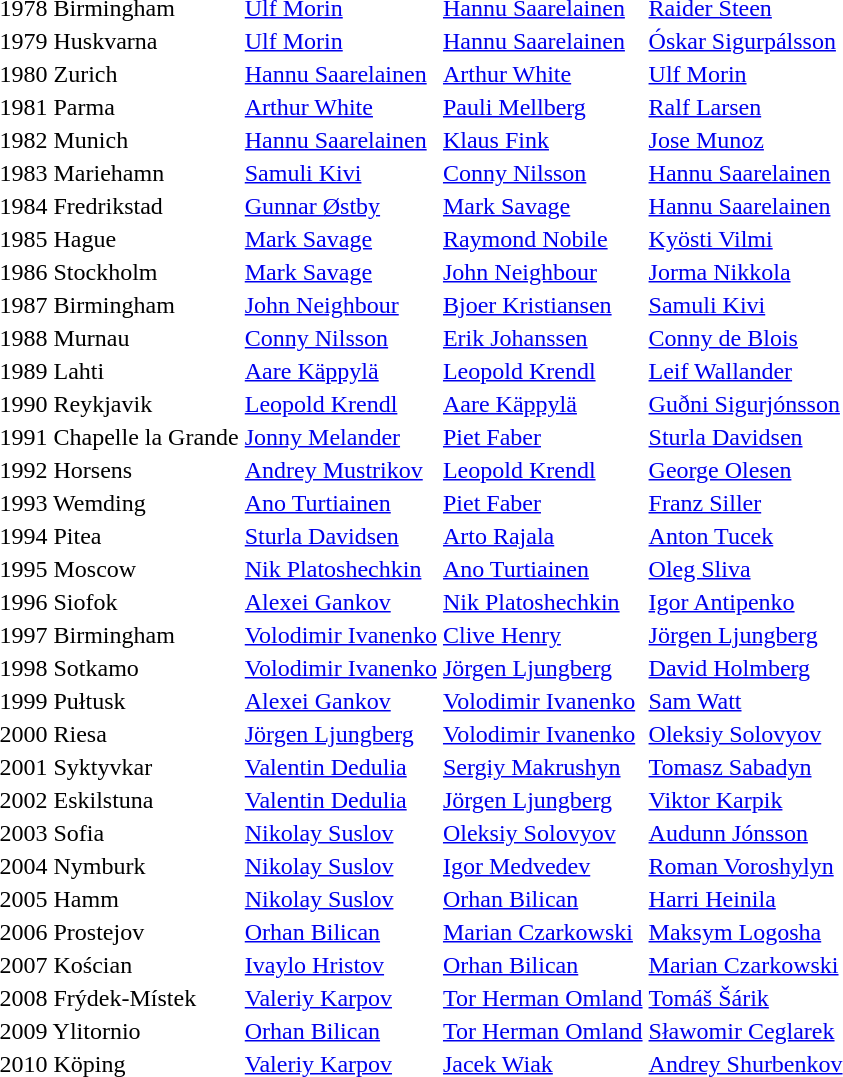<table>
<tr>
<td>1978 Birmingham</td>
<td> <a href='#'>Ulf Morin</a></td>
<td> <a href='#'>Hannu Saarelainen</a></td>
<td> <a href='#'>Raider Steen</a></td>
</tr>
<tr>
<td>1979 Huskvarna</td>
<td> <a href='#'>Ulf Morin</a></td>
<td> <a href='#'>Hannu Saarelainen</a></td>
<td> <a href='#'>Óskar Sigurpálsson</a></td>
</tr>
<tr>
<td>1980 Zurich</td>
<td> <a href='#'>Hannu Saarelainen</a></td>
<td> <a href='#'>Arthur White</a></td>
<td> <a href='#'>Ulf Morin</a></td>
</tr>
<tr>
<td>1981 Parma</td>
<td> <a href='#'>Arthur White</a></td>
<td> <a href='#'>Pauli Mellberg</a></td>
<td> <a href='#'>Ralf Larsen</a></td>
</tr>
<tr>
<td>1982 Munich</td>
<td> <a href='#'>Hannu Saarelainen</a></td>
<td> <a href='#'>Klaus Fink</a></td>
<td> <a href='#'>Jose Munoz</a></td>
</tr>
<tr>
<td>1983 Mariehamn</td>
<td> <a href='#'>Samuli Kivi</a></td>
<td> <a href='#'>Conny Nilsson</a></td>
<td> <a href='#'>Hannu Saarelainen</a></td>
</tr>
<tr>
<td>1984 Fredrikstad</td>
<td> <a href='#'>Gunnar Østby</a></td>
<td> <a href='#'>Mark Savage</a></td>
<td> <a href='#'>Hannu Saarelainen</a></td>
</tr>
<tr>
<td>1985 Hague</td>
<td> <a href='#'>Mark Savage</a></td>
<td> <a href='#'>Raymond Nobile</a></td>
<td> <a href='#'>Kyösti Vilmi</a></td>
</tr>
<tr>
<td>1986 Stockholm</td>
<td> <a href='#'>Mark Savage</a></td>
<td> <a href='#'>John Neighbour</a></td>
<td> <a href='#'>Jorma Nikkola</a></td>
</tr>
<tr>
<td>1987 Birmingham</td>
<td> <a href='#'>John Neighbour</a></td>
<td> <a href='#'>Bjoer Kristiansen</a></td>
<td> <a href='#'>Samuli Kivi</a></td>
</tr>
<tr>
<td>1988 Murnau</td>
<td> <a href='#'>Conny Nilsson</a></td>
<td> <a href='#'>Erik Johanssen</a></td>
<td> <a href='#'>Conny de Blois</a></td>
</tr>
<tr>
<td>1989 Lahti</td>
<td> <a href='#'>Aare Käppylä</a></td>
<td> <a href='#'>Leopold Krendl</a></td>
<td> <a href='#'>Leif Wallander</a></td>
</tr>
<tr>
<td>1990 Reykjavik</td>
<td> <a href='#'>Leopold Krendl</a></td>
<td> <a href='#'>Aare Käppylä</a></td>
<td> <a href='#'>Guðni Sigurjónsson</a></td>
</tr>
<tr>
<td>1991 Chapelle la Grande</td>
<td> <a href='#'>Jonny Melander</a></td>
<td> <a href='#'>Piet Faber</a></td>
<td> <a href='#'>Sturla Davidsen</a></td>
</tr>
<tr>
<td>1992 Horsens</td>
<td> <a href='#'>Andrey Mustrikov</a></td>
<td> <a href='#'>Leopold Krendl</a></td>
<td> <a href='#'>George Olesen</a></td>
</tr>
<tr>
<td>1993 Wemding</td>
<td> <a href='#'>Ano Turtiainen</a></td>
<td> <a href='#'>Piet Faber</a></td>
<td> <a href='#'>Franz Siller</a></td>
</tr>
<tr>
<td>1994 Pitea</td>
<td> <a href='#'>Sturla Davidsen</a></td>
<td> <a href='#'>Arto Rajala</a></td>
<td> <a href='#'>Anton Tucek</a></td>
</tr>
<tr>
<td>1995 Moscow</td>
<td> <a href='#'>Nik Platoshechkin</a></td>
<td> <a href='#'>Ano Turtiainen</a></td>
<td> <a href='#'>Oleg Sliva</a></td>
</tr>
<tr>
<td>1996 Siofok</td>
<td> <a href='#'>Alexei Gankov</a></td>
<td> <a href='#'>Nik Platoshechkin</a></td>
<td> <a href='#'>Igor Antipenko</a></td>
</tr>
<tr>
<td>1997 Birmingham</td>
<td> <a href='#'>Volodimir Ivanenko</a></td>
<td> <a href='#'>Clive Henry</a></td>
<td> <a href='#'>Jörgen Ljungberg</a></td>
</tr>
<tr>
<td>1998 Sotkamo</td>
<td> <a href='#'>Volodimir Ivanenko</a></td>
<td> <a href='#'>Jörgen Ljungberg</a></td>
<td> <a href='#'>David Holmberg</a></td>
</tr>
<tr>
<td>1999 Pułtusk</td>
<td> <a href='#'>Alexei Gankov</a></td>
<td> <a href='#'>Volodimir Ivanenko</a></td>
<td> <a href='#'>Sam Watt</a></td>
</tr>
<tr>
<td>2000 Riesa</td>
<td> <a href='#'>Jörgen Ljungberg</a></td>
<td> <a href='#'>Volodimir Ivanenko</a></td>
<td> <a href='#'>Oleksiy Solovyov</a></td>
</tr>
<tr>
<td>2001 Syktyvkar</td>
<td> <a href='#'>Valentin Dedulia</a></td>
<td> <a href='#'>Sergiy Makrushyn</a></td>
<td> <a href='#'>Tomasz Sabadyn</a></td>
</tr>
<tr>
<td>2002 Eskilstuna</td>
<td> <a href='#'>Valentin Dedulia</a></td>
<td> <a href='#'>Jörgen Ljungberg</a></td>
<td> <a href='#'>Viktor Karpik</a></td>
</tr>
<tr>
<td>2003 Sofia</td>
<td> <a href='#'>Nikolay Suslov</a></td>
<td> <a href='#'>Oleksiy Solovyov</a></td>
<td> <a href='#'>Audunn Jónsson</a></td>
</tr>
<tr>
<td>2004 Nymburk</td>
<td> <a href='#'>Nikolay Suslov</a></td>
<td> <a href='#'>Igor Medvedev</a></td>
<td> <a href='#'>Roman Voroshylyn</a></td>
</tr>
<tr>
<td>2005 Hamm</td>
<td> <a href='#'>Nikolay Suslov</a></td>
<td> <a href='#'>Orhan Bilican</a></td>
<td> <a href='#'>Harri Heinila</a></td>
</tr>
<tr>
<td>2006 Prostejov</td>
<td> <a href='#'>Orhan Bilican</a></td>
<td> <a href='#'>Marian Czarkowski</a></td>
<td> <a href='#'>Maksym Logosha</a></td>
</tr>
<tr>
<td>2007 Kościan</td>
<td> <a href='#'>Ivaylo Hristov</a></td>
<td> <a href='#'>Orhan Bilican</a></td>
<td> <a href='#'>Marian Czarkowski</a></td>
</tr>
<tr>
<td>2008 Frýdek-Místek</td>
<td> <a href='#'>Valeriy Karpov</a></td>
<td> <a href='#'>Tor Herman Omland</a></td>
<td> <a href='#'>Tomáš Šárik</a></td>
</tr>
<tr>
<td>2009 Ylitornio</td>
<td> <a href='#'>Orhan Bilican</a></td>
<td> <a href='#'>Tor Herman Omland</a></td>
<td> <a href='#'>Sławomir Ceglarek</a></td>
</tr>
<tr>
<td>2010 Köping</td>
<td> <a href='#'>Valeriy Karpov</a></td>
<td> <a href='#'>Jacek Wiak</a></td>
<td> <a href='#'>Andrey Shurbenkov</a></td>
</tr>
</table>
